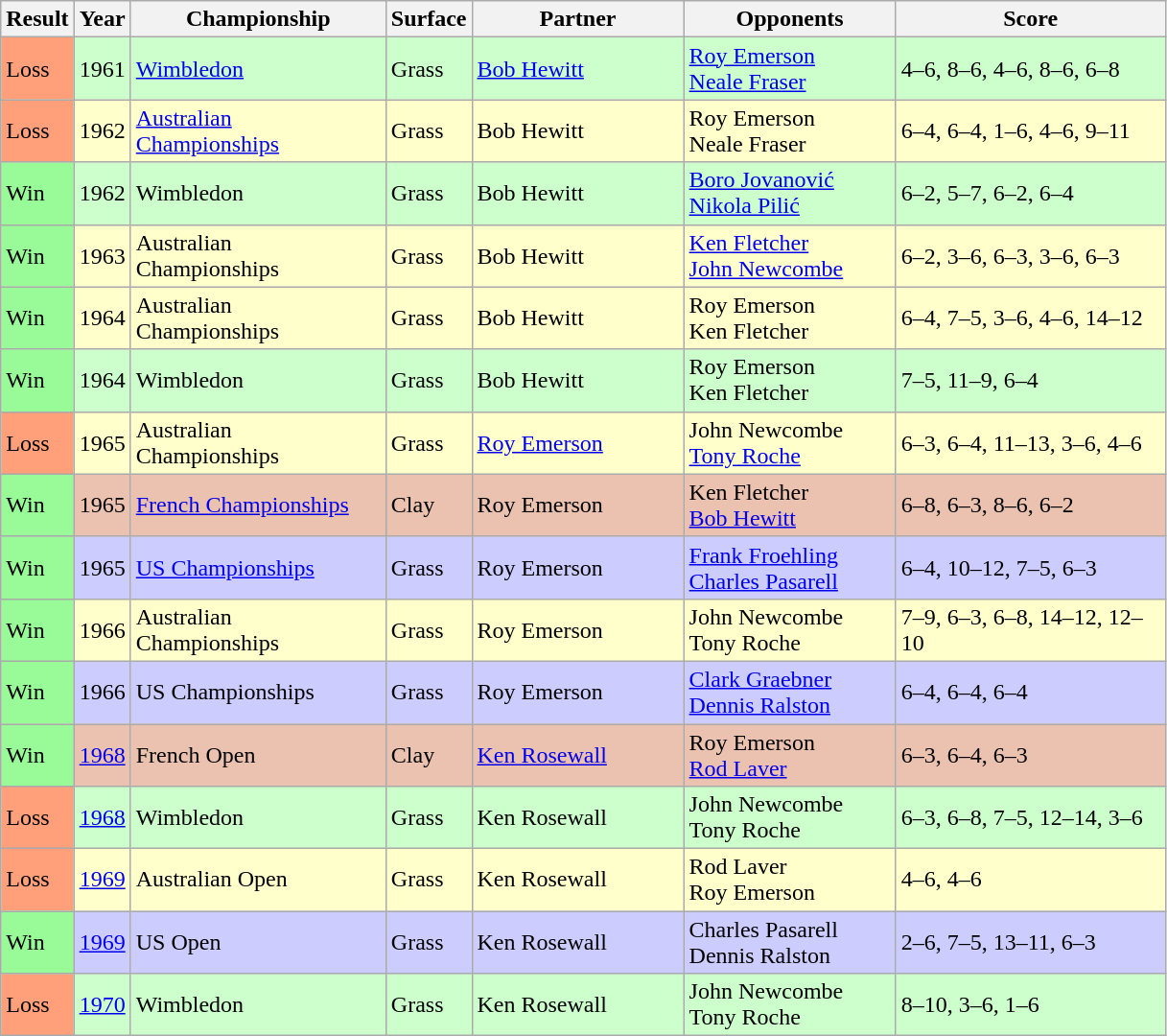<table class="sortable wikitable">
<tr>
<th>Result</th>
<th style="width:30px">Year</th>
<th style="width:170px">Championship</th>
<th style="width:50px">Surface</th>
<th style="width:140px">Partner</th>
<th style="width:140px">Opponents</th>
<th style="width:180px" class="unsortable">Score</th>
</tr>
<tr style="background:#cfc;">
<td style="background:#ffa07a;">Loss</td>
<td>1961</td>
<td><a href='#'>Wimbledon</a></td>
<td>Grass</td>
<td> <a href='#'>Bob Hewitt</a></td>
<td> <a href='#'>Roy Emerson</a><br> <a href='#'>Neale Fraser</a></td>
<td>4–6, 8–6, 4–6, 8–6, 6–8</td>
</tr>
<tr style="background:#ffc;">
<td style="background:#ffa07a;">Loss</td>
<td>1962</td>
<td><a href='#'>Australian Championships</a></td>
<td>Grass</td>
<td> Bob Hewitt</td>
<td> Roy Emerson<br> Neale Fraser</td>
<td>6–4, 6–4, 1–6, 4–6, 9–11</td>
</tr>
<tr style="background:#cfc;">
<td style="background:#98fb98;">Win</td>
<td>1962</td>
<td>Wimbledon</td>
<td>Grass</td>
<td> Bob Hewitt</td>
<td> <a href='#'>Boro Jovanović</a><br> <a href='#'>Nikola Pilić</a></td>
<td>6–2, 5–7, 6–2, 6–4</td>
</tr>
<tr style="background:#ffc;">
<td style="background:#98fb98;">Win</td>
<td>1963</td>
<td>Australian Championships</td>
<td>Grass</td>
<td> Bob Hewitt</td>
<td> <a href='#'>Ken Fletcher</a><br> <a href='#'>John Newcombe</a></td>
<td>6–2, 3–6, 6–3, 3–6, 6–3</td>
</tr>
<tr style="background:#ffc;">
<td style="background:#98fb98;">Win</td>
<td>1964</td>
<td>Australian Championships</td>
<td>Grass</td>
<td> Bob Hewitt</td>
<td> Roy Emerson<br> Ken Fletcher</td>
<td>6–4, 7–5, 3–6, 4–6, 14–12</td>
</tr>
<tr style="background:#cfc;">
<td style="background:#98fb98;">Win</td>
<td>1964</td>
<td>Wimbledon</td>
<td>Grass</td>
<td> Bob Hewitt</td>
<td> Roy Emerson<br> Ken Fletcher</td>
<td>7–5, 11–9, 6–4</td>
</tr>
<tr style="background:#ffc;">
<td style="background:#ffa07a;">Loss</td>
<td>1965</td>
<td>Australian Championships</td>
<td>Grass</td>
<td> <a href='#'>Roy Emerson</a></td>
<td> John Newcombe<br> <a href='#'>Tony Roche</a></td>
<td>6–3, 6–4, 11–13, 3–6, 4–6</td>
</tr>
<tr style="background:#ebc2af;">
<td style="background:#98fb98;">Win</td>
<td>1965</td>
<td><a href='#'>French Championships</a></td>
<td>Clay</td>
<td> Roy Emerson</td>
<td> Ken Fletcher<br> <a href='#'>Bob Hewitt</a></td>
<td>6–8, 6–3, 8–6, 6–2</td>
</tr>
<tr style="background:#ccf;">
<td style="background:#98fb98;">Win</td>
<td>1965</td>
<td><a href='#'>US Championships</a></td>
<td>Grass</td>
<td> Roy Emerson</td>
<td> <a href='#'>Frank Froehling</a><br> <a href='#'>Charles Pasarell</a></td>
<td>6–4, 10–12, 7–5, 6–3</td>
</tr>
<tr style="background:#ffc;">
<td style="background:#98fb98;">Win</td>
<td>1966</td>
<td>Australian Championships</td>
<td>Grass</td>
<td> Roy Emerson</td>
<td> John Newcombe<br> Tony Roche</td>
<td>7–9, 6–3, 6–8, 14–12, 12–10</td>
</tr>
<tr style="background:#ccf;">
<td style="background:#98fb98;">Win</td>
<td>1966</td>
<td>US Championships</td>
<td>Grass</td>
<td> Roy Emerson</td>
<td> <a href='#'>Clark Graebner</a><br> <a href='#'>Dennis Ralston</a></td>
<td>6–4, 6–4, 6–4</td>
</tr>
<tr style="background:#ebc2af;">
<td style="background:#98fb98;">Win</td>
<td><a href='#'>1968</a></td>
<td>French Open</td>
<td>Clay</td>
<td> <a href='#'>Ken Rosewall</a></td>
<td> Roy Emerson<br> <a href='#'>Rod Laver</a></td>
<td>6–3, 6–4, 6–3</td>
</tr>
<tr style="background:#cfc;">
<td style="background:#ffa07a;">Loss</td>
<td><a href='#'>1968</a></td>
<td>Wimbledon</td>
<td>Grass</td>
<td> Ken Rosewall</td>
<td> John Newcombe <br>  Tony Roche</td>
<td>6–3, 6–8, 7–5, 12–14, 3–6</td>
</tr>
<tr style="background:#ffc;">
<td style="background:#ffa07a;">Loss</td>
<td><a href='#'>1969</a></td>
<td>Australian Open</td>
<td>Grass</td>
<td> Ken Rosewall</td>
<td> Rod Laver<br> Roy Emerson</td>
<td>4–6, 4–6</td>
</tr>
<tr style="background:#ccf;">
<td style="background:#98fb98;">Win</td>
<td><a href='#'>1969</a></td>
<td>US Open</td>
<td>Grass</td>
<td> Ken Rosewall</td>
<td> Charles Pasarell<br> Dennis Ralston</td>
<td>2–6, 7–5, 13–11, 6–3</td>
</tr>
<tr style="background:#cfc;">
<td style="background:#ffa07a;">Loss</td>
<td><a href='#'>1970</a></td>
<td>Wimbledon</td>
<td>Grass</td>
<td> Ken Rosewall</td>
<td> John Newcombe <br>  Tony Roche</td>
<td>8–10, 3–6, 1–6</td>
</tr>
</table>
